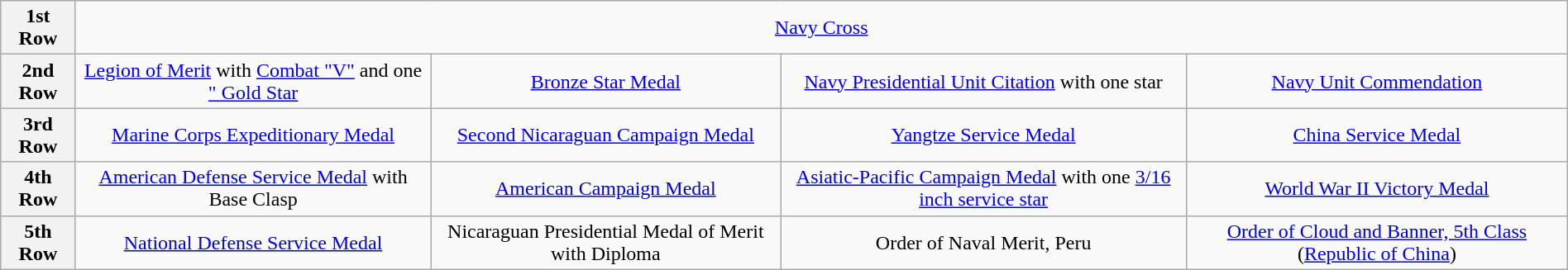<table class="wikitable" style="margin:1em auto; text-align:center;">
<tr>
<th>1st Row</th>
<td colspan="14"><a href='#'>Navy Cross</a></td>
</tr>
<tr>
<th>2nd Row</th>
<td colspan="4"><a href='#'>Legion of Merit</a> with <a href='#'>Combat "V"</a> and one <a href='#'>" Gold Star</a></td>
<td colspan="4"><a href='#'>Bronze Star Medal</a></td>
<td colspan="4"><a href='#'>Navy Presidential Unit Citation</a> with one star</td>
<td colspan="4"><a href='#'>Navy Unit Commendation</a></td>
</tr>
<tr>
<th>3rd Row</th>
<td colspan="4"><a href='#'>Marine Corps Expeditionary Medal</a></td>
<td colspan="4"><a href='#'>Second Nicaraguan Campaign Medal</a></td>
<td colspan="4"><a href='#'>Yangtze Service Medal</a></td>
<td colspan="4"><a href='#'>China Service Medal</a></td>
</tr>
<tr>
<th>4th Row</th>
<td colspan="4"><a href='#'>American Defense Service Medal</a> with Base Clasp</td>
<td colspan="4"><a href='#'>American Campaign Medal</a></td>
<td colspan="4"><a href='#'>Asiatic-Pacific Campaign Medal</a> with one <a href='#'>3/16 inch service star</a></td>
<td colspan="4"><a href='#'>World War II Victory Medal</a></td>
</tr>
<tr>
<th>5th Row</th>
<td colspan="4"><a href='#'>National Defense Service Medal</a></td>
<td colspan="4">Nicaraguan Presidential Medal of Merit with Diploma</td>
<td colspan="4">Order of Naval Merit, Peru</td>
<td colspan="4"><a href='#'>Order of Cloud and Banner, 5th Class</a> (<a href='#'>Republic of China</a>)</td>
</tr>
</table>
